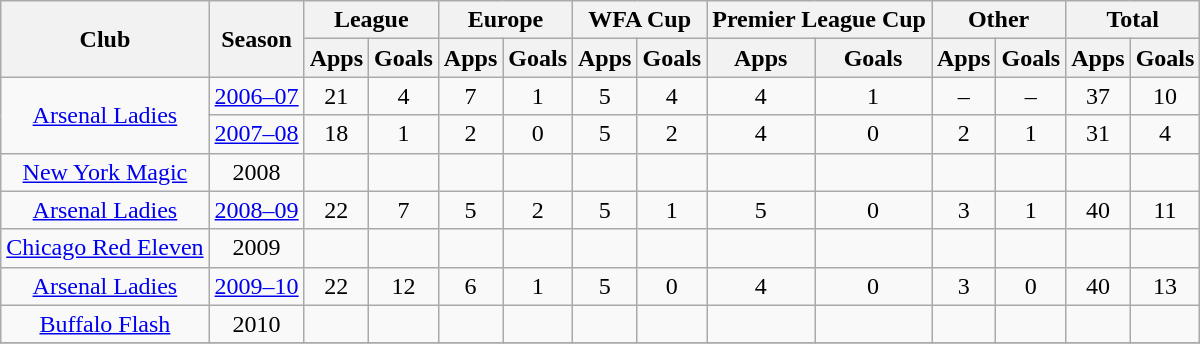<table class="wikitable" border="1" style="text-align: center;">
<tr>
<th rowspan="2">Club</th>
<th rowspan="2">Season</th>
<th colspan="2">League</th>
<th colspan="2">Europe</th>
<th colspan="2">WFA Cup</th>
<th colspan="2">Premier League Cup</th>
<th colspan="2">Other</th>
<th colspan="2">Total</th>
</tr>
<tr>
<th>Apps</th>
<th>Goals</th>
<th>Apps</th>
<th>Goals</th>
<th>Apps</th>
<th>Goals</th>
<th>Apps</th>
<th>Goals</th>
<th>Apps</th>
<th>Goals</th>
<th>Apps</th>
<th>Goals</th>
</tr>
<tr>
<td rowspan="2" valign="center"><a href='#'>Arsenal Ladies</a></td>
<td><a href='#'>2006–07</a></td>
<td>21</td>
<td>4</td>
<td>7</td>
<td>1</td>
<td>5</td>
<td>4</td>
<td>4</td>
<td>1</td>
<td>–</td>
<td>–</td>
<td>37</td>
<td>10</td>
</tr>
<tr>
<td><a href='#'>2007–08</a></td>
<td>18</td>
<td>1</td>
<td>2</td>
<td>0</td>
<td>5</td>
<td>2</td>
<td>4</td>
<td>0</td>
<td>2</td>
<td>1</td>
<td>31</td>
<td>4</td>
</tr>
<tr>
<td rowspan="1" valign="center"><a href='#'>New York Magic</a></td>
<td>2008</td>
<td></td>
<td></td>
<td></td>
<td></td>
<td></td>
<td></td>
<td></td>
<td></td>
<td></td>
<td></td>
<td></td>
<td></td>
</tr>
<tr>
<td rowspan="1" valign="center"><a href='#'>Arsenal Ladies</a></td>
<td><a href='#'>2008–09</a></td>
<td>22</td>
<td>7</td>
<td>5</td>
<td>2</td>
<td>5</td>
<td>1</td>
<td>5</td>
<td>0</td>
<td>3</td>
<td>1</td>
<td>40</td>
<td>11</td>
</tr>
<tr>
<td rowspan="1" valign="center"><a href='#'>Chicago Red Eleven</a></td>
<td>2009</td>
<td></td>
<td></td>
<td></td>
<td></td>
<td></td>
<td></td>
<td></td>
<td></td>
<td></td>
<td></td>
<td></td>
<td></td>
</tr>
<tr>
<td rowspan="1" valign="center"><a href='#'>Arsenal Ladies</a></td>
<td><a href='#'>2009–10</a></td>
<td>22</td>
<td>12</td>
<td>6</td>
<td>1</td>
<td>5</td>
<td>0</td>
<td>4</td>
<td>0</td>
<td>3</td>
<td>0</td>
<td>40</td>
<td>13</td>
</tr>
<tr>
<td rowspan="1" valign="center"><a href='#'>Buffalo Flash</a></td>
<td>2010</td>
<td></td>
<td></td>
<td></td>
<td></td>
<td></td>
<td></td>
<td></td>
<td></td>
<td></td>
<td></td>
<td></td>
<td></td>
</tr>
<tr>
</tr>
</table>
